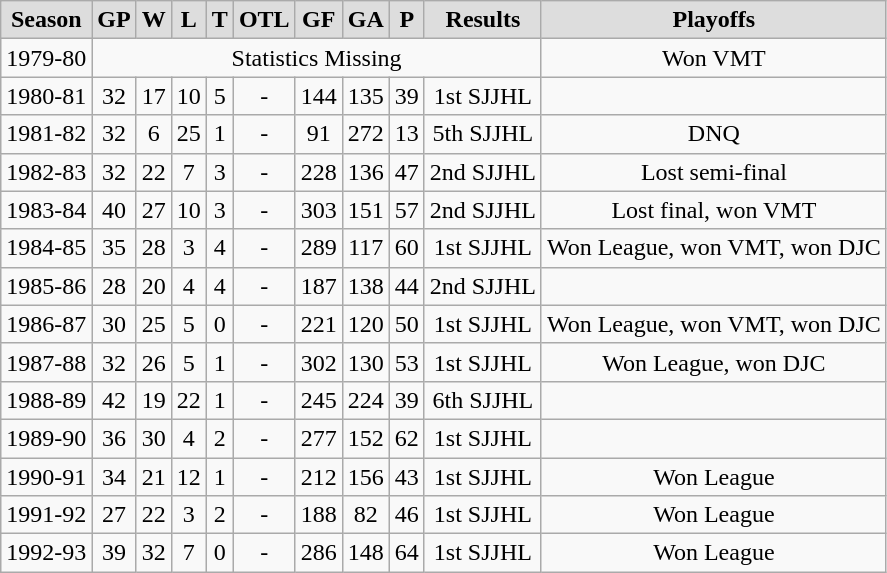<table class="wikitable">
<tr align="center"  bgcolor="#dddddd">
<td><strong>Season</strong></td>
<td><strong>GP</strong></td>
<td><strong>W</strong></td>
<td><strong>L</strong></td>
<td><strong>T</strong></td>
<td><strong>OTL</strong></td>
<td><strong>GF</strong></td>
<td><strong>GA</strong></td>
<td><strong>P</strong></td>
<td><strong>Results</strong></td>
<td><strong>Playoffs</strong></td>
</tr>
<tr align="center">
<td>1979-80</td>
<td colspan="9">Statistics Missing</td>
<td>Won VMT</td>
</tr>
<tr align="center">
<td>1980-81</td>
<td>32</td>
<td>17</td>
<td>10</td>
<td>5</td>
<td>-</td>
<td>144</td>
<td>135</td>
<td>39</td>
<td>1st SJJHL</td>
<td></td>
</tr>
<tr align="center">
<td>1981-82</td>
<td>32</td>
<td>6</td>
<td>25</td>
<td>1</td>
<td>-</td>
<td>91</td>
<td>272</td>
<td>13</td>
<td>5th SJJHL</td>
<td>DNQ</td>
</tr>
<tr align="center">
<td>1982-83</td>
<td>32</td>
<td>22</td>
<td>7</td>
<td>3</td>
<td>-</td>
<td>228</td>
<td>136</td>
<td>47</td>
<td>2nd SJJHL</td>
<td>Lost semi-final</td>
</tr>
<tr align="center">
<td>1983-84</td>
<td>40</td>
<td>27</td>
<td>10</td>
<td>3</td>
<td>-</td>
<td>303</td>
<td>151</td>
<td>57</td>
<td>2nd SJJHL</td>
<td>Lost final, won VMT</td>
</tr>
<tr align="center">
<td>1984-85</td>
<td>35</td>
<td>28</td>
<td>3</td>
<td>4</td>
<td>-</td>
<td>289</td>
<td>117</td>
<td>60</td>
<td>1st SJJHL</td>
<td>Won League, won VMT, won DJC</td>
</tr>
<tr align="center">
<td>1985-86</td>
<td>28</td>
<td>20</td>
<td>4</td>
<td>4</td>
<td>-</td>
<td>187</td>
<td>138</td>
<td>44</td>
<td>2nd SJJHL</td>
<td></td>
</tr>
<tr align="center">
<td>1986-87</td>
<td>30</td>
<td>25</td>
<td>5</td>
<td>0</td>
<td>-</td>
<td>221</td>
<td>120</td>
<td>50</td>
<td>1st SJJHL</td>
<td>Won League, won VMT, won DJC</td>
</tr>
<tr align="center">
<td>1987-88</td>
<td>32</td>
<td>26</td>
<td>5</td>
<td>1</td>
<td>-</td>
<td>302</td>
<td>130</td>
<td>53</td>
<td>1st SJJHL</td>
<td>Won League, won DJC</td>
</tr>
<tr align="center">
<td>1988-89</td>
<td>42</td>
<td>19</td>
<td>22</td>
<td>1</td>
<td>-</td>
<td>245</td>
<td>224</td>
<td>39</td>
<td>6th SJJHL</td>
<td></td>
</tr>
<tr align="center">
<td>1989-90</td>
<td>36</td>
<td>30</td>
<td>4</td>
<td>2</td>
<td>-</td>
<td>277</td>
<td>152</td>
<td>62</td>
<td>1st SJJHL</td>
<td></td>
</tr>
<tr align="center">
<td>1990-91</td>
<td>34</td>
<td>21</td>
<td>12</td>
<td>1</td>
<td>-</td>
<td>212</td>
<td>156</td>
<td>43</td>
<td>1st SJJHL</td>
<td>Won League</td>
</tr>
<tr align="center">
<td>1991-92</td>
<td>27</td>
<td>22</td>
<td>3</td>
<td>2</td>
<td>-</td>
<td>188</td>
<td>82</td>
<td>46</td>
<td>1st SJJHL</td>
<td>Won League</td>
</tr>
<tr align="center">
<td>1992-93</td>
<td>39</td>
<td>32</td>
<td>7</td>
<td>0</td>
<td>-</td>
<td>286</td>
<td>148</td>
<td>64</td>
<td>1st SJJHL</td>
<td>Won League</td>
</tr>
</table>
